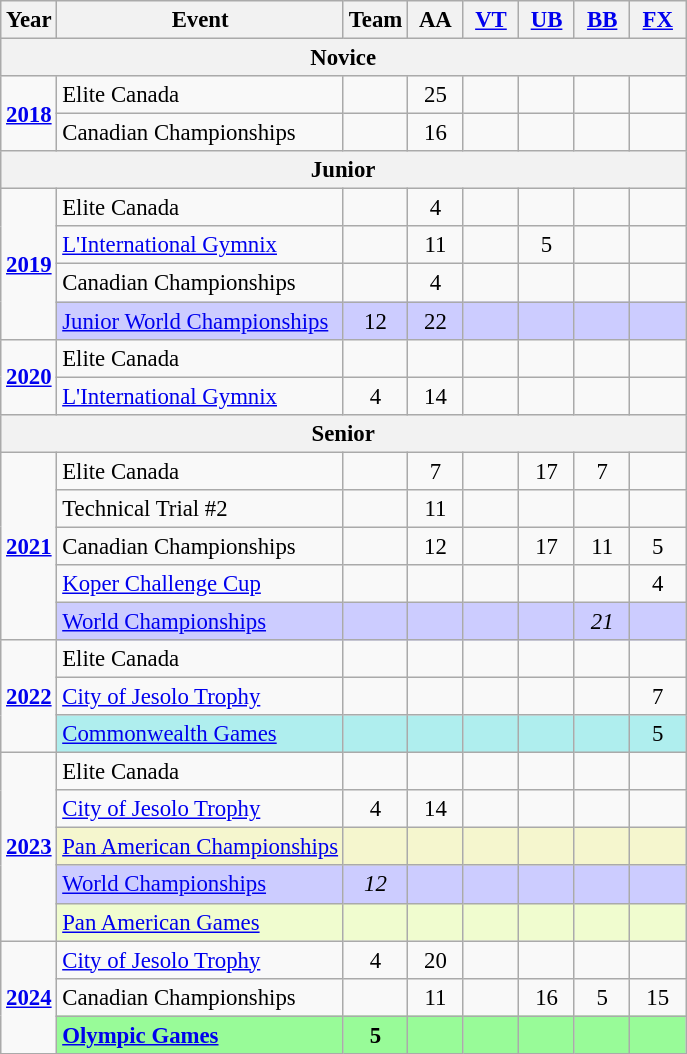<table class="wikitable" style="text-align:center; font-size:95%;">
<tr>
<th align=center>Year</th>
<th align=center>Event</th>
<th style="width:30px;">Team</th>
<th style="width:30px;">AA</th>
<th style="width:30px;"><a href='#'>VT</a></th>
<th style="width:30px;"><a href='#'>UB</a></th>
<th style="width:30px;"><a href='#'>BB</a></th>
<th style="width:30px;"><a href='#'>FX</a></th>
</tr>
<tr>
<th colspan="8"><strong>Novice</strong></th>
</tr>
<tr>
<td rowspan="2"><strong><a href='#'>2018</a></strong></td>
<td align=left>Elite Canada</td>
<td></td>
<td>25</td>
<td></td>
<td></td>
<td></td>
<td></td>
</tr>
<tr>
<td align=left>Canadian Championships</td>
<td></td>
<td>16</td>
<td></td>
<td></td>
<td></td>
<td></td>
</tr>
<tr>
<th colspan="8"><strong>Junior</strong></th>
</tr>
<tr>
<td rowspan="4"><strong><a href='#'>2019</a></strong></td>
<td align=left>Elite Canada</td>
<td></td>
<td>4</td>
<td></td>
<td></td>
<td></td>
<td></td>
</tr>
<tr>
<td align=left><a href='#'>L'International Gymnix</a></td>
<td></td>
<td>11</td>
<td></td>
<td>5</td>
<td></td>
<td></td>
</tr>
<tr>
<td align=left>Canadian Championships</td>
<td></td>
<td>4</td>
<td></td>
<td></td>
<td></td>
<td></td>
</tr>
<tr style="background:#ccf;">
<td align=left><a href='#'>Junior World Championships</a></td>
<td>12</td>
<td>22</td>
<td></td>
<td></td>
<td></td>
<td></td>
</tr>
<tr>
<td rowspan="2"><strong><a href='#'>2020</a></strong></td>
<td align=left>Elite Canada</td>
<td></td>
<td></td>
<td></td>
<td></td>
<td></td>
<td></td>
</tr>
<tr>
<td align=left><a href='#'>L'International Gymnix</a></td>
<td>4</td>
<td>14</td>
<td></td>
<td></td>
<td></td>
<td></td>
</tr>
<tr>
<th colspan="8"><strong>Senior</strong></th>
</tr>
<tr>
<td rowspan="5"><strong><a href='#'>2021</a></strong></td>
<td align=left>Elite Canada</td>
<td></td>
<td>7</td>
<td></td>
<td>17</td>
<td>7</td>
<td></td>
</tr>
<tr>
<td align=left>Technical Trial #2</td>
<td></td>
<td>11</td>
<td></td>
<td></td>
<td></td>
<td></td>
</tr>
<tr>
<td align=left>Canadian Championships</td>
<td></td>
<td>12</td>
<td></td>
<td>17</td>
<td>11</td>
<td>5</td>
</tr>
<tr>
<td align=left><a href='#'>Koper Challenge Cup</a></td>
<td></td>
<td></td>
<td></td>
<td></td>
<td></td>
<td>4</td>
</tr>
<tr style="background:#ccf;">
<td align=left><a href='#'>World Championships</a></td>
<td></td>
<td></td>
<td></td>
<td></td>
<td><em>21</em></td>
<td></td>
</tr>
<tr>
<td rowspan="3"><strong><a href='#'>2022</a></strong></td>
<td align=left>Elite Canada</td>
<td></td>
<td></td>
<td></td>
<td></td>
<td></td>
<td></td>
</tr>
<tr>
<td align=left><a href='#'>City of Jesolo Trophy</a></td>
<td></td>
<td></td>
<td></td>
<td></td>
<td></td>
<td>7</td>
</tr>
<tr bgcolor="#afeeee">
<td align=left><a href='#'>Commonwealth Games</a></td>
<td></td>
<td></td>
<td></td>
<td></td>
<td></td>
<td>5</td>
</tr>
<tr>
<td rowspan="5"><strong><a href='#'>2023</a></strong></td>
<td align=left>Elite Canada</td>
<td></td>
<td></td>
<td></td>
<td></td>
<td></td>
<td></td>
</tr>
<tr>
<td align=left><a href='#'>City of Jesolo Trophy</a></td>
<td>4</td>
<td>14</td>
<td></td>
<td></td>
<td></td>
<td></td>
</tr>
<tr bgcolor=#F5F6CE>
<td align=left><a href='#'>Pan American Championships</a></td>
<td></td>
<td></td>
<td></td>
<td></td>
<td></td>
<td></td>
</tr>
<tr bgcolor=#CCCCFF>
<td align=left><a href='#'>World Championships</a></td>
<td><em>12</em></td>
<td></td>
<td></td>
<td></td>
<td></td>
<td></td>
</tr>
<tr bgcolor=#f0fccf>
<td align=left><a href='#'>Pan American Games</a></td>
<td></td>
<td></td>
<td></td>
<td></td>
<td></td>
<td></td>
</tr>
<tr>
<td rowspan="3"><strong><a href='#'>2024</a></strong></td>
<td align=left><a href='#'>City of Jesolo Trophy</a></td>
<td>4</td>
<td>20</td>
<td></td>
<td></td>
<td></td>
<td></td>
</tr>
<tr>
<td align=left>Canadian Championships</td>
<td></td>
<td>11</td>
<td></td>
<td>16</td>
<td>5</td>
<td>15</td>
</tr>
<tr bgcolor=98FB98>
<td align=left><strong><a href='#'>Olympic Games</a></strong></td>
<td><strong>5</strong></td>
<td></td>
<td></td>
<td></td>
<td></td>
<td></td>
</tr>
</table>
